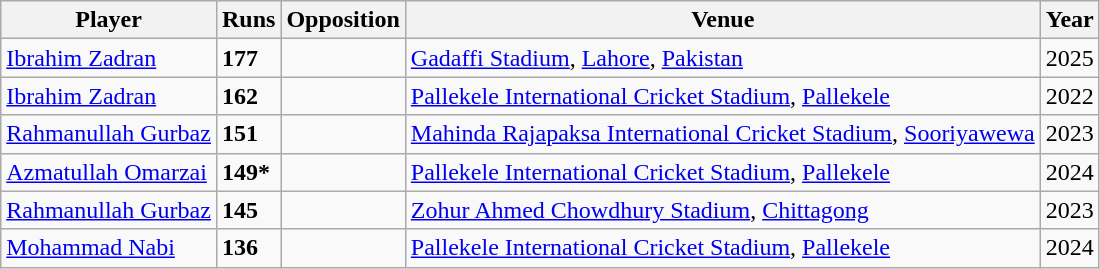<table class="wikitable">
<tr>
<th>Player</th>
<th>Runs</th>
<th>Opposition</th>
<th>Venue</th>
<th>Year</th>
</tr>
<tr>
<td><a href='#'>Ibrahim Zadran</a></td>
<td><strong>177</strong></td>
<td></td>
<td><a href='#'>Gadaffi Stadium</a>, <a href='#'>Lahore</a>, <a href='#'>Pakistan</a></td>
<td>2025</td>
</tr>
<tr>
<td><a href='#'>Ibrahim Zadran</a></td>
<td><strong>162</strong></td>
<td></td>
<td><a href='#'>Pallekele International Cricket Stadium</a>, <a href='#'>Pallekele</a></td>
<td>2022</td>
</tr>
<tr>
<td><a href='#'>Rahmanullah Gurbaz</a></td>
<td><strong>151</strong></td>
<td></td>
<td><a href='#'>Mahinda Rajapaksa International Cricket Stadium</a>, <a href='#'>Sooriyawewa</a></td>
<td>2023</td>
</tr>
<tr>
<td><a href='#'>Azmatullah Omarzai</a></td>
<td><strong>149*</strong></td>
<td></td>
<td><a href='#'>Pallekele International Cricket Stadium</a>, <a href='#'>Pallekele</a></td>
<td>2024</td>
</tr>
<tr>
<td><a href='#'>Rahmanullah Gurbaz</a></td>
<td><strong>145</strong></td>
<td></td>
<td><a href='#'>Zohur Ahmed Chowdhury Stadium</a>, <a href='#'>Chittagong</a></td>
<td>2023</td>
</tr>
<tr>
<td><a href='#'>Mohammad Nabi</a></td>
<td><strong>136</strong></td>
<td></td>
<td><a href='#'>Pallekele International Cricket Stadium</a>, <a href='#'>Pallekele</a></td>
<td>2024</td>
</tr>
</table>
